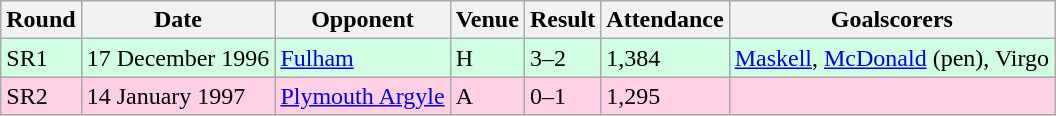<table class="wikitable">
<tr>
<th>Round</th>
<th>Date</th>
<th>Opponent</th>
<th>Venue</th>
<th>Result</th>
<th>Attendance</th>
<th>Goalscorers</th>
</tr>
<tr style="background:#d0ffe3;">
<td>SR1</td>
<td>17 December 1996</td>
<td><a href='#'>Fulham</a></td>
<td>H</td>
<td>3–2 </td>
<td>1,384</td>
<td><a href='#'>Maskell</a>, <a href='#'>McDonald</a> (pen), Virgo</td>
</tr>
<tr style="background:#ffd0e3;">
<td>SR2</td>
<td>14 January 1997</td>
<td><a href='#'>Plymouth Argyle</a></td>
<td>A</td>
<td>0–1</td>
<td>1,295</td>
<td></td>
</tr>
</table>
